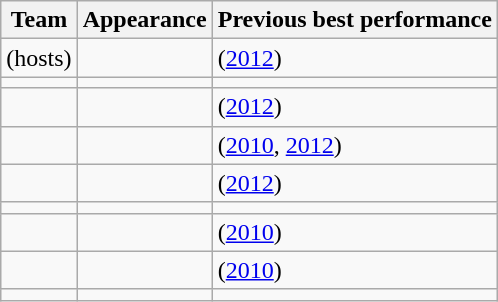<table class="wikitable sortable" style="text-align: left;">
<tr>
<th>Team</th>
<th>Appearance</th>
<th>Previous best performance</th>
</tr>
<tr>
<td> (hosts)</td>
<td></td>
<td> (<a href='#'>2012</a>)</td>
</tr>
<tr>
<td></td>
<td></td>
<td></td>
</tr>
<tr>
<td></td>
<td></td>
<td> (<a href='#'>2012</a>)</td>
</tr>
<tr>
<td></td>
<td></td>
<td> (<a href='#'>2010</a>, <a href='#'>2012</a>)</td>
</tr>
<tr>
<td></td>
<td></td>
<td> (<a href='#'>2012</a>)</td>
</tr>
<tr>
<td></td>
<td></td>
<td></td>
</tr>
<tr>
<td></td>
<td></td>
<td> (<a href='#'>2010</a>)</td>
</tr>
<tr>
<td></td>
<td></td>
<td> (<a href='#'>2010</a>)</td>
</tr>
<tr>
<td></td>
<td></td>
<td></td>
</tr>
</table>
